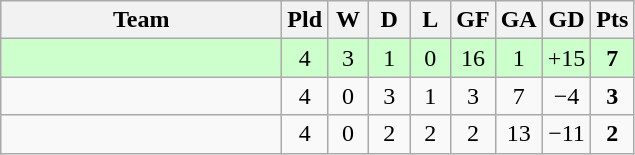<table class="wikitable" style="text-align:center;">
<tr>
<th width=180>Team</th>
<th width=20>Pld</th>
<th width=20>W</th>
<th width=20>D</th>
<th width=20>L</th>
<th width=20>GF</th>
<th width=20>GA</th>
<th width=20>GD</th>
<th width=20>Pts</th>
</tr>
<tr bgcolor="ccffcc">
<td align="left"></td>
<td>4</td>
<td>3</td>
<td>1</td>
<td>0</td>
<td>16</td>
<td>1</td>
<td>+15</td>
<td><strong>7</strong></td>
</tr>
<tr>
<td align="left"></td>
<td>4</td>
<td>0</td>
<td>3</td>
<td>1</td>
<td>3</td>
<td>7</td>
<td>−4</td>
<td><strong>3</strong></td>
</tr>
<tr>
<td align="left"></td>
<td>4</td>
<td>0</td>
<td>2</td>
<td>2</td>
<td>2</td>
<td>13</td>
<td>−11</td>
<td><strong>2</strong></td>
</tr>
</table>
